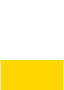<table class="toccolours" cellpadding="10" style="margin:auto;">
<tr style="background:white;">
<th><br></th>
<th><br></th>
</tr>
<tr>
<th colspan="2" style="background:gold;"></th>
</tr>
<tr>
<td></td>
<td></td>
</tr>
</table>
